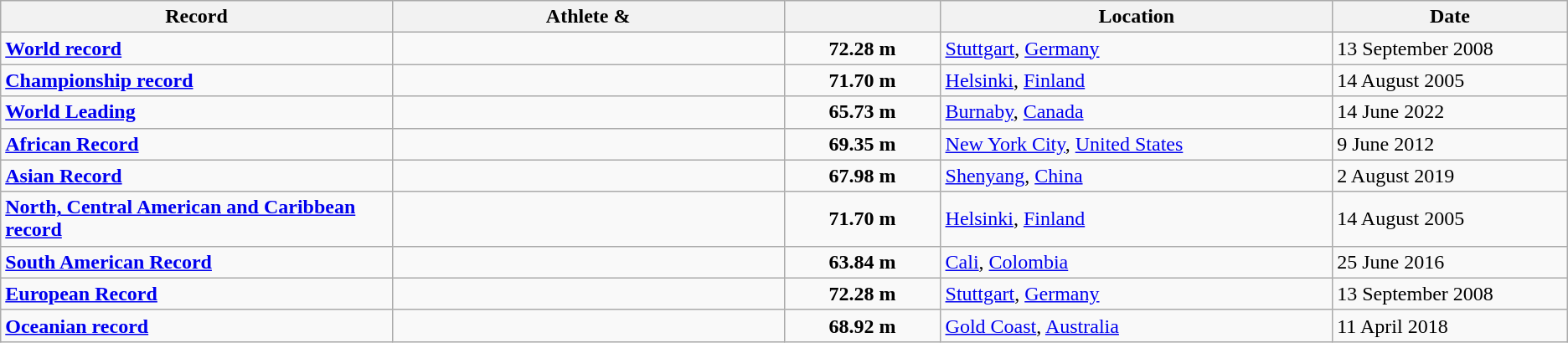<table class="wikitable">
<tr>
<th width=25% align=center>Record</th>
<th width=25% align=center>Athlete & </th>
<th width=10% align=center></th>
<th width=25% align=center>Location</th>
<th width=15% align=center>Date</th>
</tr>
<tr>
<td><strong><a href='#'>World record</a></strong></td>
<td></td>
<td align=center><strong>72.28 m</strong></td>
<td><a href='#'>Stuttgart</a>, <a href='#'>Germany</a></td>
<td>13 September 2008</td>
</tr>
<tr>
<td><strong><a href='#'>Championship record</a></strong></td>
<td></td>
<td align=center><strong>71.70 m</strong></td>
<td><a href='#'>Helsinki</a>, <a href='#'>Finland</a></td>
<td>14 August 2005</td>
</tr>
<tr>
<td><strong><a href='#'>World Leading</a></strong></td>
<td></td>
<td align=center><strong>65.73 m</strong></td>
<td><a href='#'>Burnaby</a>, <a href='#'>Canada</a></td>
<td>14 June 2022</td>
</tr>
<tr>
<td><strong><a href='#'>African Record</a></strong></td>
<td></td>
<td align=center><strong>69.35 m</strong></td>
<td><a href='#'>New York City</a>, <a href='#'>United States</a></td>
<td>9 June 2012</td>
</tr>
<tr>
<td><strong><a href='#'>Asian Record</a></strong></td>
<td></td>
<td align=center><strong>67.98 m</strong></td>
<td><a href='#'>Shenyang</a>, <a href='#'>China</a></td>
<td>2 August 2019</td>
</tr>
<tr>
<td><strong><a href='#'>North, Central American and Caribbean record</a></strong></td>
<td></td>
<td align=center><strong>71.70 m</strong></td>
<td><a href='#'>Helsinki</a>, <a href='#'>Finland</a></td>
<td>14 August 2005</td>
</tr>
<tr>
<td><strong><a href='#'>South American Record</a></strong></td>
<td></td>
<td align=center><strong>63.84 m</strong></td>
<td><a href='#'>Cali</a>, <a href='#'>Colombia</a></td>
<td>25 June 2016</td>
</tr>
<tr>
<td><strong><a href='#'>European Record</a></strong></td>
<td></td>
<td align=center><strong>72.28 m</strong></td>
<td><a href='#'>Stuttgart</a>, <a href='#'>Germany</a></td>
<td>13 September 2008</td>
</tr>
<tr>
<td><strong><a href='#'>Oceanian record</a></strong></td>
<td></td>
<td align=center><strong>68.92 m</strong></td>
<td><a href='#'>Gold Coast</a>, <a href='#'>Australia</a></td>
<td>11 April 2018</td>
</tr>
</table>
